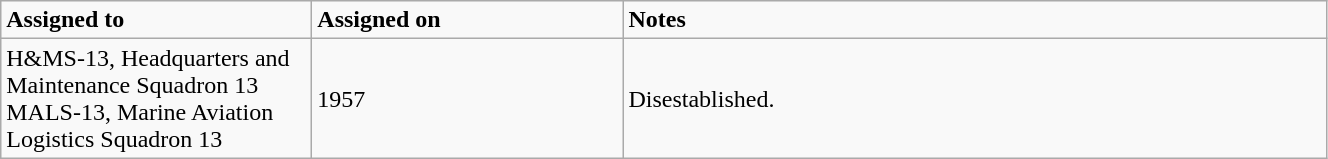<table class="wikitable" style="width: 70%;">
<tr>
<td style="width: 200px;"><strong>Assigned to</strong></td>
<td style="width: 200px;"><strong>Assigned on</strong></td>
<td><strong>Notes</strong></td>
</tr>
<tr>
<td>H&MS-13, Headquarters and Maintenance Squadron 13<br>MALS-13, Marine Aviation Logistics Squadron 13</td>
<td>1957</td>
<td>Disestablished.</td>
</tr>
</table>
